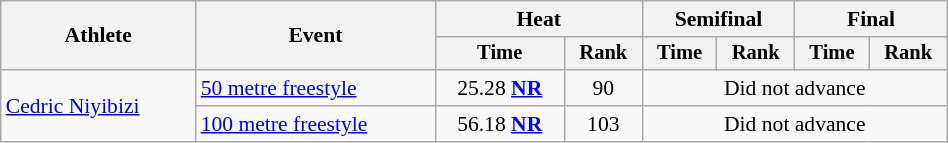<table class="wikitable" style="text-align:center; font-size:90%; width:50%;">
<tr>
<th rowspan="2">Athlete</th>
<th rowspan="2">Event</th>
<th colspan="2">Heat</th>
<th colspan="2">Semifinal</th>
<th colspan="2">Final</th>
</tr>
<tr style="font-size:95%">
<th>Time</th>
<th>Rank</th>
<th>Time</th>
<th>Rank</th>
<th>Time</th>
<th>Rank</th>
</tr>
<tr>
<td align=left rowspan=2><a href='#'>Cedric Niyibizi</a></td>
<td align=left><a href='#'>50 metre freestyle</a></td>
<td>25.28 <strong><a href='#'>NR</a></strong></td>
<td>90</td>
<td colspan=4>Did not advance</td>
</tr>
<tr>
<td align=left><a href='#'>100 metre freestyle</a></td>
<td>56.18 <strong><a href='#'>NR</a></strong></td>
<td>103</td>
<td colspan=4>Did not advance</td>
</tr>
</table>
